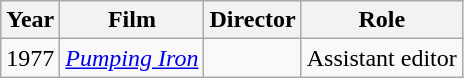<table class="wikitable">
<tr>
<th>Year</th>
<th>Film</th>
<th>Director</th>
<th>Role</th>
</tr>
<tr>
<td>1977</td>
<td><em><a href='#'>Pumping Iron</a></em></td>
<td></td>
<td>Assistant editor</td>
</tr>
</table>
